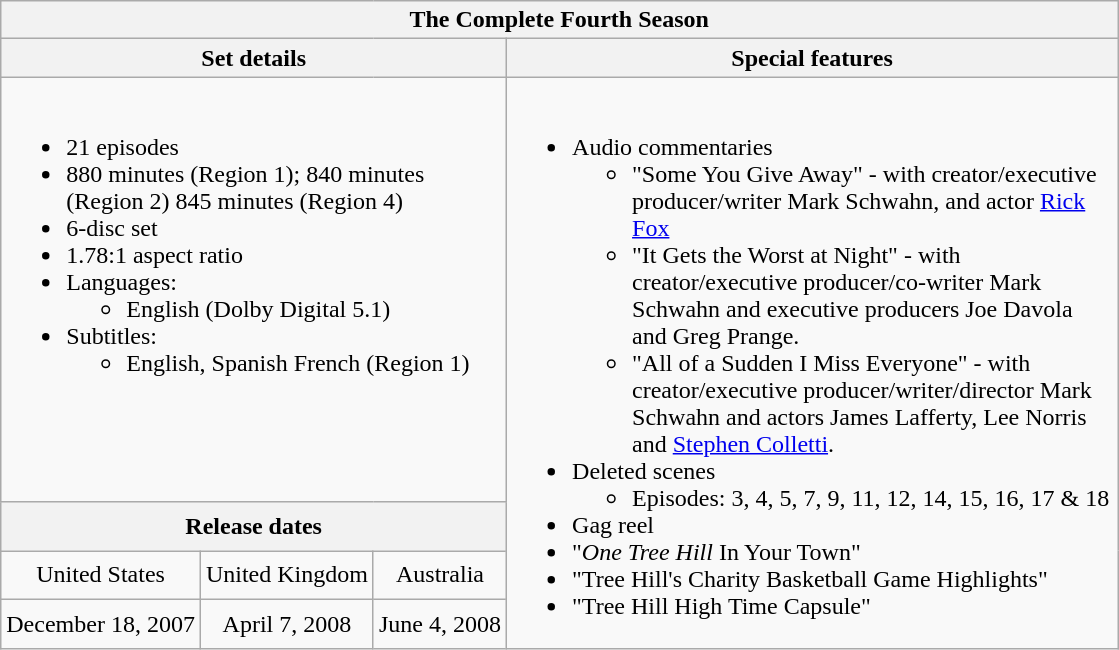<table class="wikitable">
<tr>
<th colspan="6">The Complete Fourth Season</th>
</tr>
<tr>
<th style="text-align:center; width:300px;" colspan="3">Set details</th>
<th style="width:400px; text-align:center;">Special features</th>
</tr>
<tr valign="top">
<td colspan="3"  style="text-align:left; width:300px;"><br><ul><li>21 episodes</li><li>880 minutes (Region 1); 840 minutes (Region 2) 845 minutes (Region 4)</li><li>6-disc set</li><li>1.78:1 aspect ratio</li><li>Languages:<ul><li>English (Dolby Digital 5.1)</li></ul></li><li>Subtitles:<ul><li>English, Spanish French (Region 1)</li></ul></li></ul></td>
<td rowspan="4"  style="text-align:left; width:400px;"><br><ul><li>Audio commentaries<ul><li>"Some You Give Away" - with creator/executive producer/writer Mark Schwahn, and actor <a href='#'>Rick Fox</a></li><li>"It Gets the Worst at Night" - with creator/executive producer/co-writer Mark Schwahn and executive producers Joe Davola and Greg Prange.</li><li>"All of a Sudden I Miss Everyone" - with creator/executive producer/writer/director Mark Schwahn and actors James Lafferty, Lee Norris and <a href='#'>Stephen Colletti</a>.</li></ul></li><li>Deleted scenes<ul><li>Episodes: 3, 4, 5, 7, 9, 11, 12, 14, 15, 16, 17 & 18</li></ul></li><li>Gag reel</li><li>"<em>One Tree Hill</em> In Your Town"</li><li>"Tree Hill's Charity Basketball Game Highlights"</li><li>"Tree Hill High Time Capsule"</li></ul></td>
</tr>
<tr>
<th colspan="3" style="text-align:center;">Release dates</th>
</tr>
<tr style="text-align:center;">
<td>United States</td>
<td>United Kingdom</td>
<td>Australia</td>
</tr>
<tr>
<td style="text-align:center;">December 18, 2007</td>
<td style="text-align:center;">April 7, 2008</td>
<td style="text-align:center;">June 4, 2008</td>
</tr>
</table>
